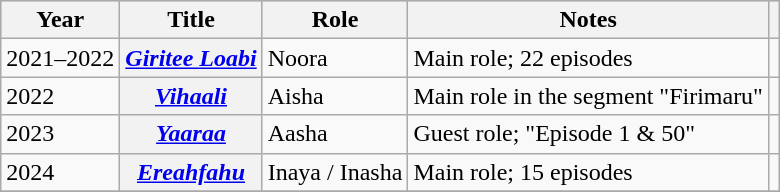<table class="wikitable sortable plainrowheaders">
<tr style="background:#ccc; text-align:center;">
<th scope="col">Year</th>
<th scope="col">Title</th>
<th scope="col">Role</th>
<th scope="col">Notes</th>
<th scope="col" class="unsortable"></th>
</tr>
<tr>
<td>2021–2022</td>
<th scope="row"><em><a href='#'>Giritee Loabi</a></em></th>
<td>Noora</td>
<td>Main role; 22 episodes</td>
<td style="text-align: center;"></td>
</tr>
<tr>
<td>2022</td>
<th scope="row"><em><a href='#'>Vihaali</a></em></th>
<td>Aisha</td>
<td>Main role in the segment "Firimaru"</td>
<td style="text-align: center;"></td>
</tr>
<tr>
<td>2023</td>
<th scope="row"><em><a href='#'>Yaaraa</a></em></th>
<td>Aasha</td>
<td>Guest role; "Episode 1 & 50"</td>
<td style="text-align: center;"></td>
</tr>
<tr>
<td>2024</td>
<th scope="row"><em><a href='#'>Ereahfahu</a></em></th>
<td>Inaya / Inasha</td>
<td>Main role; 15 episodes</td>
<td style="text-align:center;"></td>
</tr>
<tr>
</tr>
</table>
